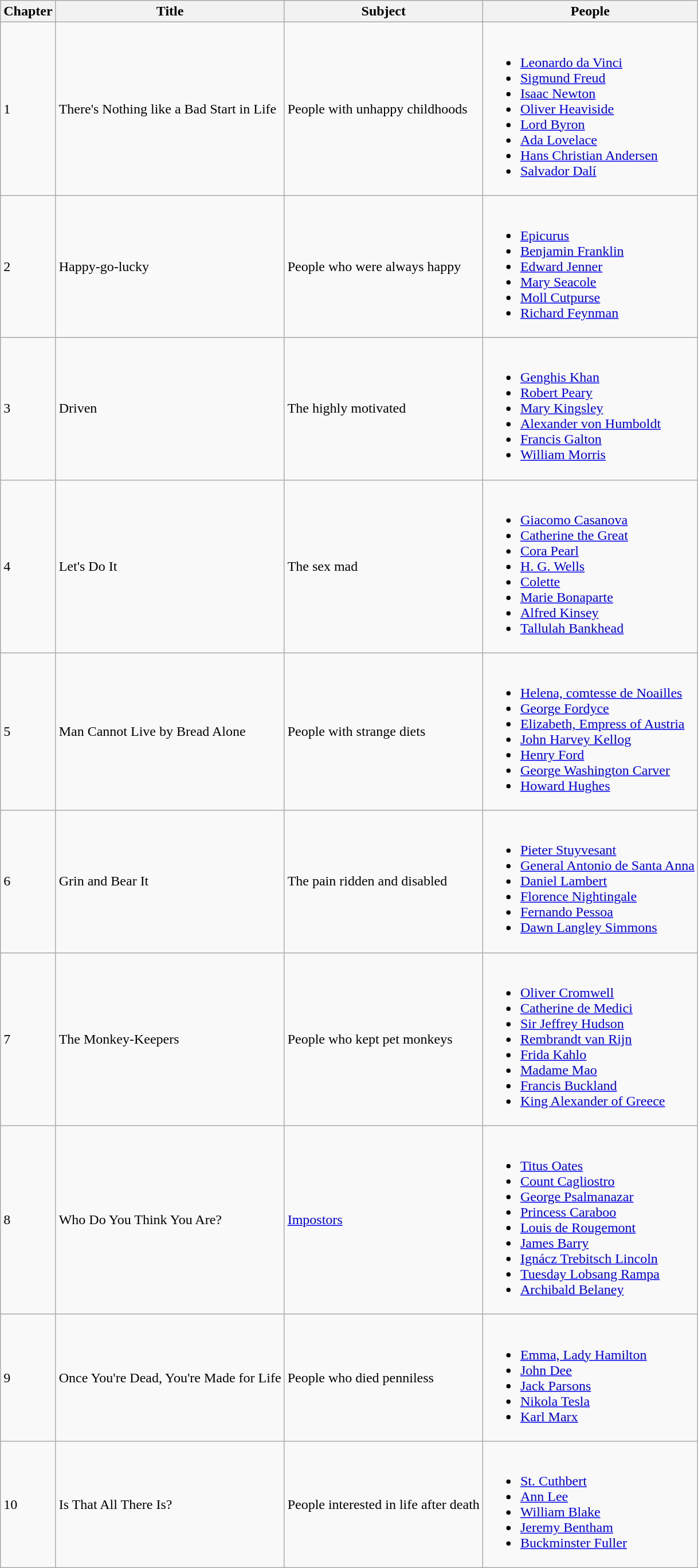<table class="wikitable sortable">
<tr ">
<th>Chapter</th>
<th>Title</th>
<th>Subject</th>
<th>People</th>
</tr>
<tr>
<td>1</td>
<td>There's Nothing like a Bad Start in Life</td>
<td>People with unhappy childhoods</td>
<td><br><ul><li><a href='#'>Leonardo da Vinci</a></li><li><a href='#'>Sigmund Freud</a></li><li><a href='#'>Isaac Newton</a></li><li><a href='#'>Oliver Heaviside</a></li><li><a href='#'>Lord Byron</a></li><li><a href='#'>Ada Lovelace</a></li><li><a href='#'>Hans Christian Andersen</a></li><li><a href='#'>Salvador Dalí</a></li></ul></td>
</tr>
<tr>
<td>2</td>
<td>Happy-go-lucky</td>
<td>People who were always happy</td>
<td><br><ul><li><a href='#'>Epicurus</a></li><li><a href='#'>Benjamin Franklin</a></li><li><a href='#'>Edward Jenner</a></li><li><a href='#'>Mary Seacole</a></li><li><a href='#'>Moll Cutpurse</a></li><li><a href='#'>Richard Feynman</a></li></ul></td>
</tr>
<tr>
<td>3</td>
<td>Driven</td>
<td>The highly motivated</td>
<td><br><ul><li><a href='#'>Genghis Khan</a></li><li><a href='#'>Robert Peary</a></li><li><a href='#'>Mary Kingsley</a></li><li><a href='#'>Alexander von Humboldt</a></li><li><a href='#'>Francis Galton</a></li><li><a href='#'>William Morris</a></li></ul></td>
</tr>
<tr>
<td>4</td>
<td>Let's Do It</td>
<td>The sex mad</td>
<td><br><ul><li><a href='#'>Giacomo Casanova</a></li><li><a href='#'>Catherine the Great</a></li><li><a href='#'>Cora Pearl</a></li><li><a href='#'>H. G. Wells</a></li><li><a href='#'>Colette</a></li><li><a href='#'>Marie Bonaparte</a></li><li><a href='#'>Alfred Kinsey</a></li><li><a href='#'>Tallulah Bankhead</a></li></ul></td>
</tr>
<tr>
<td>5</td>
<td>Man Cannot Live by Bread Alone</td>
<td>People with strange diets</td>
<td><br><ul><li><a href='#'>Helena, comtesse de Noailles</a></li><li><a href='#'>George Fordyce</a></li><li><a href='#'>Elizabeth, Empress of Austria</a></li><li><a href='#'>John Harvey Kellog</a></li><li><a href='#'>Henry Ford</a></li><li><a href='#'>George Washington Carver</a></li><li><a href='#'>Howard Hughes</a></li></ul></td>
</tr>
<tr>
<td>6</td>
<td>Grin and Bear It</td>
<td>The pain ridden and disabled</td>
<td><br><ul><li><a href='#'>Pieter Stuyvesant</a></li><li><a href='#'>General Antonio de Santa Anna</a></li><li><a href='#'>Daniel Lambert</a></li><li><a href='#'>Florence Nightingale</a></li><li><a href='#'>Fernando Pessoa</a></li><li><a href='#'>Dawn Langley Simmons</a></li></ul></td>
</tr>
<tr>
<td>7</td>
<td>The Monkey-Keepers</td>
<td>People who kept pet monkeys</td>
<td><br><ul><li><a href='#'>Oliver Cromwell</a></li><li><a href='#'>Catherine de Medici</a></li><li><a href='#'>Sir Jeffrey Hudson</a></li><li><a href='#'>Rembrandt van Rijn</a></li><li><a href='#'>Frida Kahlo</a></li><li><a href='#'>Madame Mao</a></li><li><a href='#'>Francis Buckland</a></li><li><a href='#'>King Alexander of Greece</a></li></ul></td>
</tr>
<tr>
<td>8</td>
<td>Who Do You Think You Are?</td>
<td><a href='#'>Impostors</a></td>
<td><br><ul><li><a href='#'>Titus Oates</a></li><li><a href='#'>Count Cagliostro</a></li><li><a href='#'>George Psalmanazar</a></li><li><a href='#'>Princess Caraboo</a></li><li><a href='#'>Louis de Rougemont</a></li><li><a href='#'>James Barry</a></li><li><a href='#'>Ignácz Trebitsch Lincoln</a></li><li><a href='#'>Tuesday Lobsang Rampa</a></li><li><a href='#'>Archibald Belaney</a></li></ul></td>
</tr>
<tr>
<td>9</td>
<td>Once You're Dead, You're Made for Life</td>
<td>People who died penniless</td>
<td><br><ul><li><a href='#'>Emma, Lady Hamilton</a></li><li><a href='#'>John Dee</a></li><li><a href='#'>Jack Parsons</a></li><li><a href='#'>Nikola Tesla</a></li><li><a href='#'>Karl Marx</a></li></ul></td>
</tr>
<tr>
<td>10</td>
<td>Is That All There Is?</td>
<td>People interested in life after death</td>
<td><br><ul><li><a href='#'>St. Cuthbert</a></li><li><a href='#'>Ann Lee</a></li><li><a href='#'>William Blake</a></li><li><a href='#'>Jeremy Bentham</a></li><li><a href='#'>Buckminster Fuller</a></li></ul></td>
</tr>
</table>
